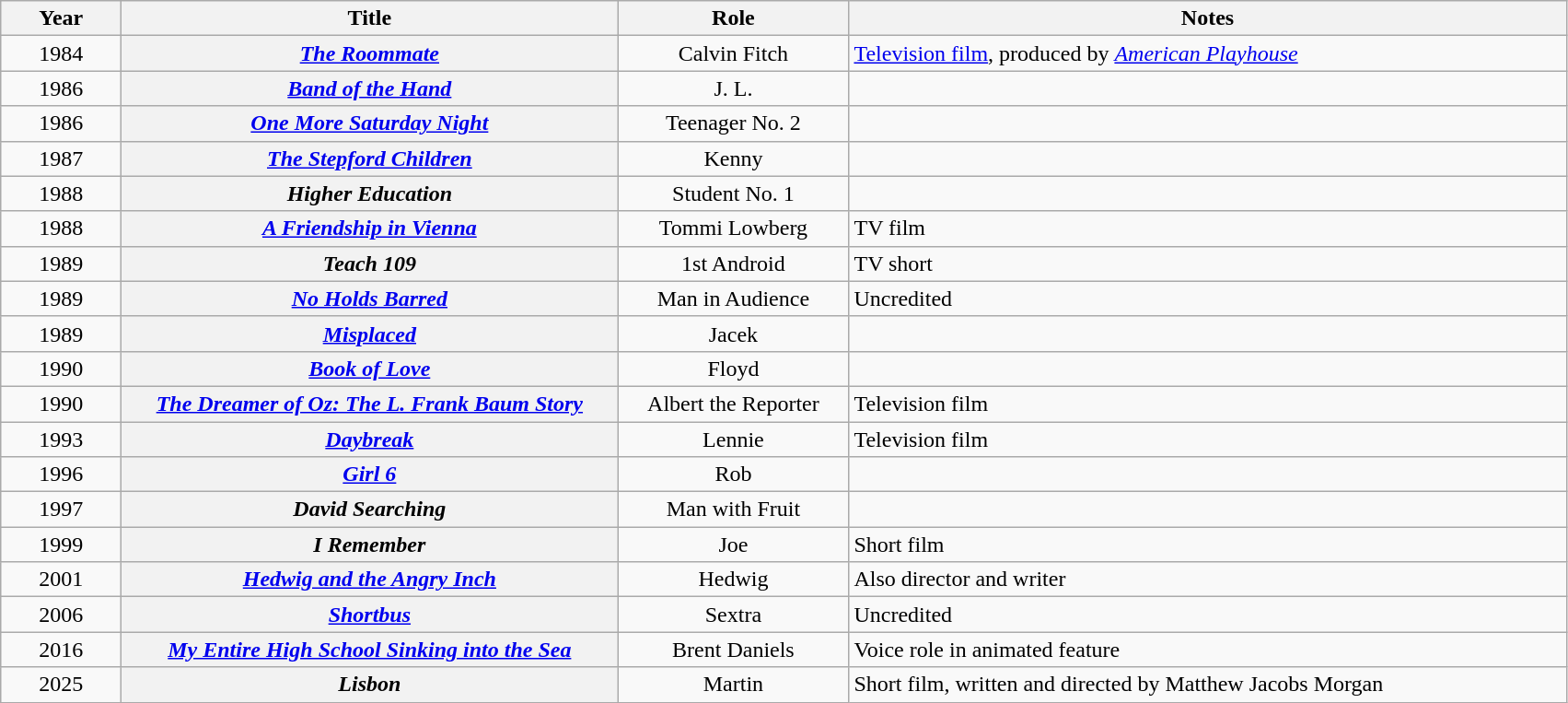<table class="wikitable sortable" style="text-align: center;">
<tr>
<th style="min-width: 5em;">Year</th>
<th style="min-width: 22em;">Title</th>
<th style="min-width: 10em;">Role</th>
<th class="unsortable" style="min-width: 32em;">Notes</th>
</tr>
<tr>
<td>1984</td>
<th scope="row"><em><a href='#'>The Roommate</a></em></th>
<td>Calvin Fitch</td>
<td style="text-align: left;"><a href='#'>Television film</a>, produced by <em><a href='#'>American Playhouse</a></em></td>
</tr>
<tr>
<td>1986</td>
<th scope="row"><em><a href='#'>Band of the Hand</a></em></th>
<td>J. L.</td>
<td></td>
</tr>
<tr>
<td>1986</td>
<th scope="row"><em><a href='#'>One More Saturday Night</a></em></th>
<td>Teenager No. 2</td>
<td></td>
</tr>
<tr>
<td>1987</td>
<th scope="row"><em><a href='#'>The Stepford Children</a></em></th>
<td>Kenny</td>
<td></td>
</tr>
<tr>
<td>1988</td>
<th scope="row"><em>Higher Education</em></th>
<td>Student No. 1</td>
<td></td>
</tr>
<tr>
<td>1988</td>
<th scope="row"><em><a href='#'>A Friendship in Vienna</a></em></th>
<td>Tommi Lowberg</td>
<td style="text-align: left;">TV film</td>
</tr>
<tr>
<td>1989</td>
<th scope="row"><em>Teach 109</em></th>
<td>1st Android</td>
<td style="text-align: left;">TV short</td>
</tr>
<tr>
<td>1989</td>
<th scope="row"><em><a href='#'>No Holds Barred</a></em></th>
<td>Man in Audience</td>
<td style="text-align: left;">Uncredited</td>
</tr>
<tr>
<td>1989</td>
<th scope="row"><em><a href='#'>Misplaced</a></em></th>
<td>Jacek</td>
<td></td>
</tr>
<tr>
<td>1990</td>
<th scope="row"><em><a href='#'>Book of Love</a></em></th>
<td>Floyd</td>
<td></td>
</tr>
<tr>
<td>1990</td>
<th scope="row"><em><a href='#'>The Dreamer of Oz: The L. Frank Baum Story</a></em></th>
<td>Albert the Reporter</td>
<td style="text-align: left;">Television film</td>
</tr>
<tr>
<td>1993</td>
<th scope="row"><em><a href='#'>Daybreak</a></em></th>
<td>Lennie</td>
<td style="text-align: left;">Television film</td>
</tr>
<tr>
<td>1996</td>
<th scope="row"><em><a href='#'>Girl 6</a></em></th>
<td>Rob</td>
<td></td>
</tr>
<tr>
<td>1997</td>
<th scope="row"><em>David Searching</em></th>
<td>Man with Fruit</td>
<td></td>
</tr>
<tr>
<td>1999</td>
<th scope="row"><em>I Remember</em></th>
<td>Joe</td>
<td style="text-align: left;">Short film</td>
</tr>
<tr>
<td>2001</td>
<th scope="row"><em><a href='#'>Hedwig and the Angry Inch</a></em></th>
<td>Hedwig</td>
<td style="text-align: left;">Also director and writer</td>
</tr>
<tr>
<td>2006</td>
<th scope="row"><em><a href='#'>Shortbus</a></em></th>
<td>Sextra</td>
<td style="text-align: left;">Uncredited</td>
</tr>
<tr>
<td>2016</td>
<th scope="row"><em><a href='#'>My Entire High School Sinking into the Sea</a></em></th>
<td>Brent Daniels</td>
<td style="text-align: left;">Voice role in animated feature</td>
</tr>
<tr>
<td>2025</td>
<th scope="row"><em>Lisbon</em></th>
<td>Martin</td>
<td style="text-align: left;">Short film, written and directed by Matthew Jacobs Morgan</td>
</tr>
</table>
